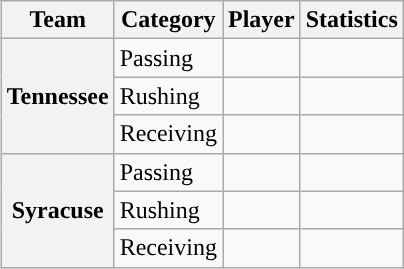<table class="wikitable" style="float:right">
<tr>
<th>Team</th>
<th>Category</th>
<th>Player</th>
<th>Statistics</th>
</tr>
<tr>
<th rowspan=3>Tennessee</th>
<td>Passing</td>
<td></td>
<td></td>
</tr>
<tr>
<td>Rushing</td>
<td></td>
<td></td>
</tr>
<tr>
<td>Receiving</td>
<td></td>
<td></td>
</tr>
<tr>
<th rowspan=3>Syracuse</th>
<td>Passing</td>
<td></td>
<td></td>
</tr>
<tr>
<td>Rushing</td>
<td></td>
<td></td>
</tr>
<tr>
<td>Receiving</td>
<td></td>
<td></td>
</tr>
</table>
